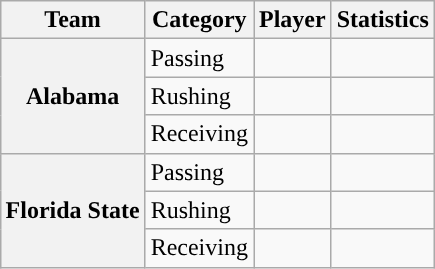<table class="wikitable" style="float:right">
<tr>
<th>Team</th>
<th>Category</th>
<th>Player</th>
<th>Statistics</th>
</tr>
<tr>
<th rowspan=3>Alabama</th>
<td>Passing</td>
<td></td>
<td></td>
</tr>
<tr>
<td>Rushing</td>
<td></td>
<td></td>
</tr>
<tr>
<td>Receiving</td>
<td></td>
<td></td>
</tr>
<tr>
<th rowspan=3>Florida State</th>
<td>Passing</td>
<td></td>
<td></td>
</tr>
<tr>
<td>Rushing</td>
<td></td>
<td></td>
</tr>
<tr>
<td>Receiving</td>
<td></td>
<td></td>
</tr>
</table>
